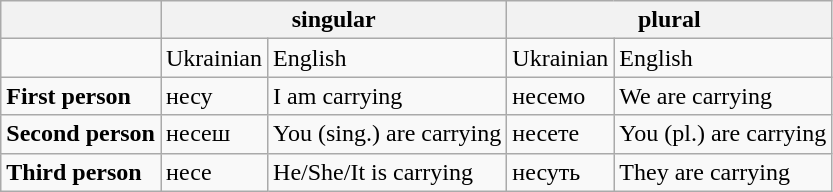<table class="wikitable" align="center">
<tr>
<th></th>
<th colspan="2">singular</th>
<th colspan="2">plural</th>
</tr>
<tr>
<td></td>
<td>Ukrainian</td>
<td>English</td>
<td>Ukrainian</td>
<td>English</td>
</tr>
<tr>
<td><strong>First person</strong></td>
<td>несу</td>
<td>I am carrying</td>
<td>несемо</td>
<td>We are carrying</td>
</tr>
<tr>
<td><strong>Second person</strong></td>
<td>несеш</td>
<td>You (sing.) are carrying</td>
<td>несете</td>
<td>You (pl.) are carrying</td>
</tr>
<tr>
<td><strong>Third person</strong></td>
<td>несе</td>
<td>He/She/It is carrying</td>
<td>несуть</td>
<td>They are carrying</td>
</tr>
</table>
